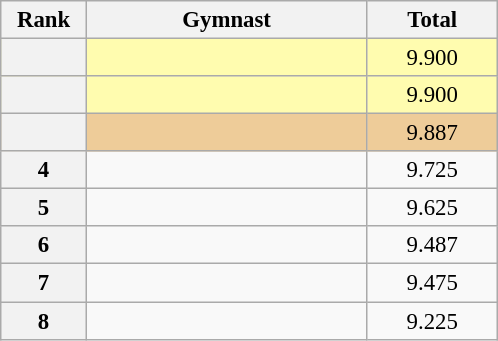<table class="wikitable sortable" style="text-align:center; font-size:95%">
<tr>
<th scope="col" style="width:50px;">Rank</th>
<th scope="col" style="width:180px;">Gymnast</th>
<th scope="col" style="width:80px;">Total</th>
</tr>
<tr style="background:#fffcaf;">
<th scope=row style="text-align:center"></th>
<td style="text-align:left;"></td>
<td>9.900</td>
</tr>
<tr style="background:#fffcaf;">
<th scope=row style="text-align:center"></th>
<td style="text-align:left;"></td>
<td>9.900</td>
</tr>
<tr style="background:#ec9;">
<th scope=row style="text-align:center"></th>
<td style="text-align:left;"></td>
<td>9.887</td>
</tr>
<tr>
<th scope=row style="text-align:center">4</th>
<td style="text-align:left;"></td>
<td>9.725</td>
</tr>
<tr>
<th scope=row style="text-align:center">5</th>
<td style="text-align:left;"></td>
<td>9.625</td>
</tr>
<tr>
<th scope=row style="text-align:center">6</th>
<td style="text-align:left;"></td>
<td>9.487</td>
</tr>
<tr>
<th scope=row style="text-align:center">7</th>
<td style="text-align:left;"></td>
<td>9.475</td>
</tr>
<tr>
<th scope=row style="text-align:center">8</th>
<td style="text-align:left;"></td>
<td>9.225</td>
</tr>
</table>
